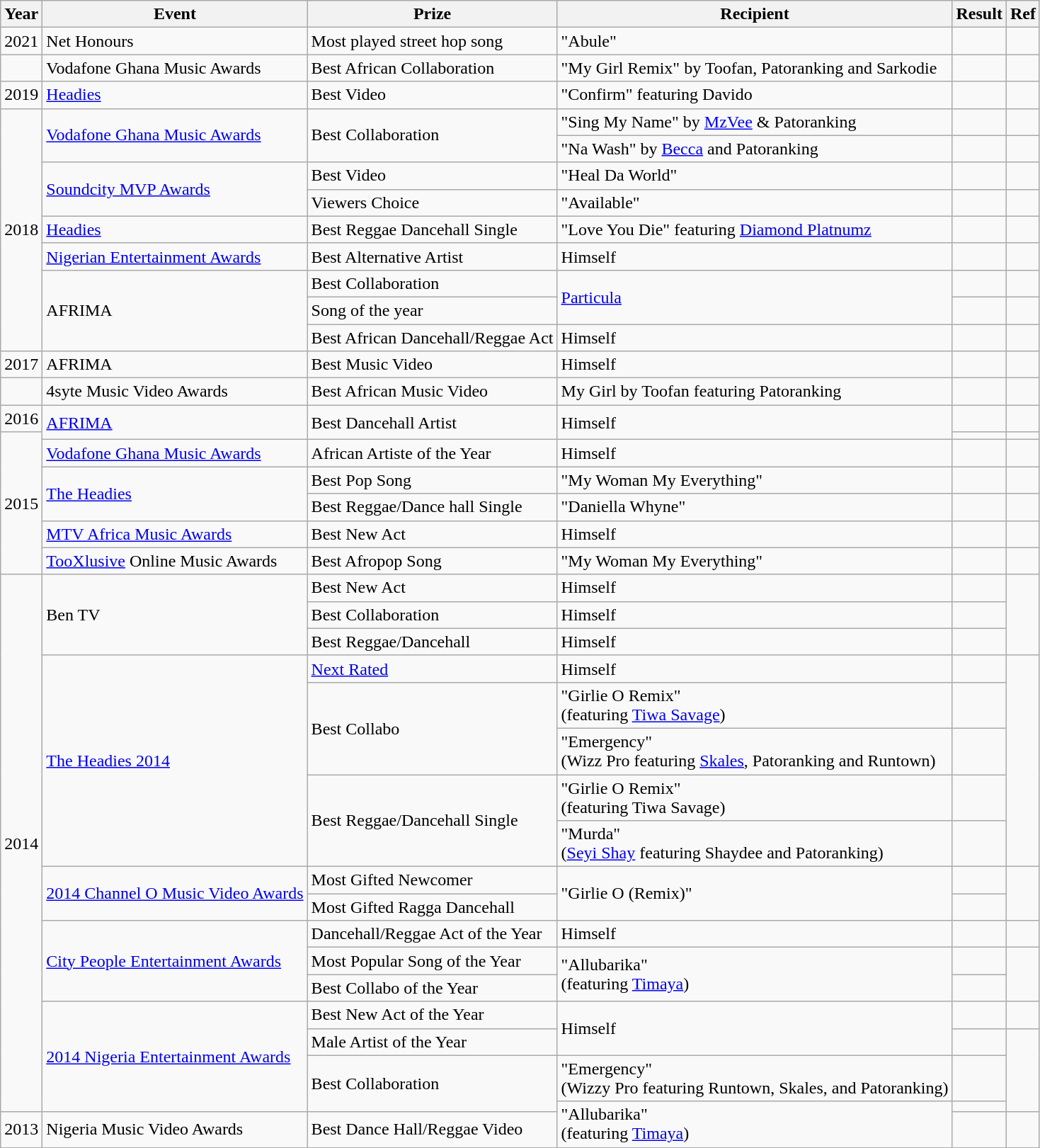<table class ="wikitable">
<tr>
<th>Year</th>
<th>Event</th>
<th>Prize</th>
<th>Recipient</th>
<th>Result</th>
<th>Ref</th>
</tr>
<tr>
<td>2021</td>
<td>Net Honours</td>
<td>Most played street hop song</td>
<td>"Abule"</td>
<td></td>
<td></td>
</tr>
<tr>
<td></td>
<td>Vodafone Ghana Music Awards</td>
<td>Best African Collaboration</td>
<td>"My Girl Remix" by Toofan, Patoranking and Sarkodie</td>
<td></td>
<td></td>
</tr>
<tr>
<td>2019</td>
<td><a href='#'>Headies</a></td>
<td>Best Video</td>
<td>"Confirm" featuring Davido</td>
<td></td>
<td></td>
</tr>
<tr>
<td rowspan="9">2018</td>
<td rowspan="2"><a href='#'>Vodafone Ghana Music Awards</a></td>
<td rowspan="2">Best Collaboration</td>
<td>"Sing My Name" by <a href='#'>MzVee</a> & Patoranking</td>
<td></td>
<td></td>
</tr>
<tr>
<td>"Na Wash" by <a href='#'>Becca</a> and Patoranking</td>
<td></td>
<td></td>
</tr>
<tr>
<td rowspan="2"><a href='#'>Soundcity MVP Awards</a></td>
<td>Best Video</td>
<td>"Heal Da World"</td>
<td></td>
<td></td>
</tr>
<tr>
<td>Viewers Choice</td>
<td>"Available"</td>
<td></td>
<td></td>
</tr>
<tr>
<td><a href='#'>Headies</a></td>
<td>Best Reggae Dancehall Single</td>
<td>"Love You Die" featuring <a href='#'>Diamond Platnumz</a></td>
<td></td>
<td></td>
</tr>
<tr>
<td><a href='#'>Nigerian Entertainment Awards</a></td>
<td>Best Alternative Artist</td>
<td>Himself</td>
<td></td>
<td></td>
</tr>
<tr>
<td rowspan="3">AFRIMA</td>
<td>Best Collaboration</td>
<td rowspan="2"><a href='#'>Particula</a></td>
<td></td>
<td></td>
</tr>
<tr>
<td>Song of the year</td>
<td></td>
<td></td>
</tr>
<tr>
<td>Best African Dancehall/Reggae Act</td>
<td>Himself</td>
<td></td>
<td></td>
</tr>
<tr>
<td>2017</td>
<td>AFRIMA</td>
<td>Best Music Video</td>
<td>Himself</td>
<td></td>
<td></td>
</tr>
<tr>
<td></td>
<td>4syte Music Video Awards</td>
<td>Best African Music Video</td>
<td>My Girl by Toofan featuring Patoranking</td>
<td></td>
<td></td>
</tr>
<tr>
<td>2016</td>
<td rowspan="2"><a href='#'>AFRIMA</a></td>
<td rowspan="2">Best Dancehall Artist</td>
<td rowspan="2">Himself</td>
<td></td>
<td></td>
</tr>
<tr>
<td rowspan="6">2015</td>
<td></td>
<td></td>
</tr>
<tr>
<td><a href='#'>Vodafone Ghana Music Awards</a></td>
<td>African Artiste of the Year</td>
<td>Himself</td>
<td></td>
<td></td>
</tr>
<tr>
<td rowspan="2"><a href='#'>The Headies</a></td>
<td>Best Pop Song</td>
<td>"My Woman My Everything"</td>
<td></td>
<td></td>
</tr>
<tr>
<td>Best Reggae/Dance hall Single</td>
<td>"Daniella Whyne"</td>
<td></td>
<td></td>
</tr>
<tr>
<td><a href='#'>MTV Africa Music Awards</a></td>
<td>Best New Act</td>
<td>Himself</td>
<td></td>
<td></td>
</tr>
<tr>
<td><a href='#'>TooXlusive</a> Online Music Awards</td>
<td>Best Afropop Song</td>
<td>"My Woman My Everything"</td>
<td></td>
<td></td>
</tr>
<tr>
<td rowspan="17">2014</td>
<td rowspan="3">Ben TV</td>
<td>Best New Act</td>
<td>Himself</td>
<td></td>
<td rowspan="3"></td>
</tr>
<tr>
<td>Best Collaboration</td>
<td>Himself</td>
<td></td>
</tr>
<tr>
<td>Best Reggae/Dancehall</td>
<td>Himself</td>
<td></td>
</tr>
<tr>
<td rowspan="5"><a href='#'>The Headies 2014</a></td>
<td><a href='#'>Next Rated</a></td>
<td>Himself</td>
<td></td>
<td rowspan="5"></td>
</tr>
<tr>
<td rowspan="2">Best Collabo</td>
<td>"Girlie O Remix" <br><span>(featuring <a href='#'>Tiwa Savage</a>)</span></td>
<td></td>
</tr>
<tr>
<td>"Emergency" <br><span>(Wizz Pro featuring <a href='#'>Skales</a>, Patoranking and Runtown)</span></td>
<td></td>
</tr>
<tr>
<td rowspan="2">Best Reggae/Dancehall Single</td>
<td>"Girlie O Remix" <br><span>(featuring Tiwa Savage)</span></td>
<td></td>
</tr>
<tr>
<td>"Murda" <br><span>(<a href='#'>Seyi Shay</a> featuring Shaydee and Patoranking)</span></td>
<td></td>
</tr>
<tr>
<td rowspan="2"><a href='#'>2014 Channel O Music Video Awards</a></td>
<td>Most Gifted Newcomer</td>
<td rowspan="2">"Girlie O (Remix)"</td>
<td></td>
<td rowspan="2"></td>
</tr>
<tr>
<td>Most Gifted Ragga Dancehall</td>
<td></td>
</tr>
<tr>
<td rowspan="3"><a href='#'>City People Entertainment Awards</a></td>
<td>Dancehall/Reggae Act of the Year</td>
<td>Himself</td>
<td></td>
<td></td>
</tr>
<tr>
<td>Most Popular Song of the Year</td>
<td rowspan="2">"Allubarika" <br><span>(featuring <a href='#'>Timaya</a>)</span></td>
<td></td>
<td rowspan="2"></td>
</tr>
<tr>
<td>Best Collabo of the Year</td>
<td></td>
</tr>
<tr>
<td rowspan="4"><a href='#'>2014 Nigeria Entertainment Awards</a></td>
<td>Best New Act of the Year</td>
<td rowspan="2">Himself</td>
<td></td>
<td></td>
</tr>
<tr>
<td>Male Artist of the Year</td>
<td></td>
<td rowspan="3"></td>
</tr>
<tr>
<td rowspan="2">Best Collaboration</td>
<td>"Emergency" <br><span>(Wizzy Pro featuring Runtown, Skales, and Patoranking)</span></td>
<td></td>
</tr>
<tr>
<td rowspan="2">"Allubarika" <br><span>(featuring <a href='#'>Timaya</a>)</span></td>
<td></td>
</tr>
<tr>
<td>2013</td>
<td>Nigeria Music Video Awards</td>
<td>Best Dance Hall/Reggae Video</td>
<td></td>
<td></td>
</tr>
</table>
